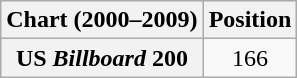<table class="wikitable plainrowheaders" style="text-align:center">
<tr>
<th scope="col">Chart (2000–2009)</th>
<th scope="col">Position</th>
</tr>
<tr>
<th scope="row">US <em>Billboard</em> 200</th>
<td>166</td>
</tr>
</table>
